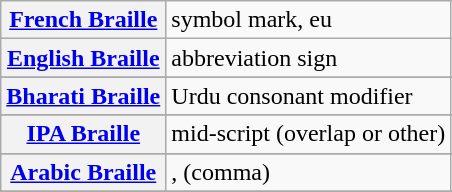<table class="wikitable">
<tr>
<th align=left><a href='#'>French Braille</a></th>
<td>symbol mark, eu</td>
</tr>
<tr>
<th align=left><a href='#'>English Braille</a></th>
<td>abbreviation sign</td>
</tr>
<tr>
</tr>
<tr>
</tr>
<tr>
<th align=left><a href='#'>Bharati Braille</a></th>
<td>Urdu consonant modifier</td>
</tr>
<tr>
</tr>
<tr>
<th align=left><a href='#'>IPA Braille</a></th>
<td>mid-script (overlap or other)</td>
</tr>
<tr>
</tr>
<tr>
</tr>
<tr>
<th align=left><a href='#'>Arabic Braille</a></th>
<td>, (comma)</td>
</tr>
<tr>
</tr>
<tr>
</tr>
<tr>
</tr>
<tr>
</tr>
</table>
